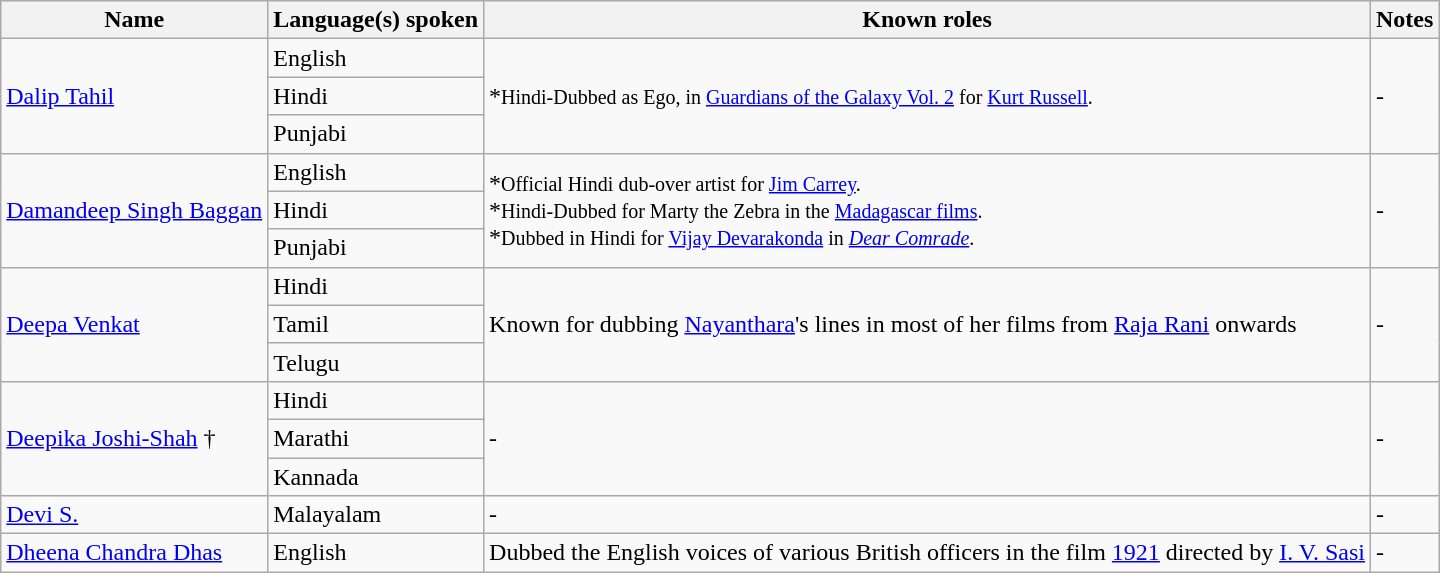<table class="wikitable sortable">
<tr>
<th>Name</th>
<th>Language(s) spoken</th>
<th>Known roles</th>
<th>Notes</th>
</tr>
<tr>
<td rowspan="3"><a href='#'>Dalip Tahil</a></td>
<td>English</td>
<td rowspan="3">*<small>Hindi-Dubbed as Ego, in <a href='#'>Guardians of the Galaxy Vol. 2</a> for <a href='#'>Kurt Russell</a>.</small></td>
<td rowspan="3">-</td>
</tr>
<tr>
<td>Hindi</td>
</tr>
<tr>
<td>Punjabi</td>
</tr>
<tr>
<td rowspan="3"><a href='#'>Damandeep Singh Baggan</a></td>
<td>English</td>
<td rowspan="3">*<small>Official Hindi dub-over artist for <a href='#'>Jim Carrey</a>.</small> <br> *<small>Hindi-Dubbed for Marty the Zebra in the <a href='#'>Madagascar films</a>.</small><br>*<small>Dubbed in Hindi for <a href='#'>Vijay Devarakonda</a> in <em><a href='#'>Dear Comrade</a></em>.</small></td>
<td rowspan="3">-</td>
</tr>
<tr>
<td>Hindi</td>
</tr>
<tr>
<td>Punjabi</td>
</tr>
<tr>
<td rowspan="3"><a href='#'>Deepa Venkat</a></td>
<td>Hindi</td>
<td rowspan="3">Known for dubbing <a href='#'>Nayanthara</a>'s lines in most of her films from <a href='#'>Raja Rani</a> onwards</td>
<td rowspan="3">-</td>
</tr>
<tr>
<td>Tamil</td>
</tr>
<tr>
<td>Telugu</td>
</tr>
<tr>
<td rowspan="3"><a href='#'>Deepika Joshi-Shah</a> †</td>
<td>Hindi</td>
<td rowspan="3">-</td>
<td rowspan="3">-</td>
</tr>
<tr>
<td>Marathi</td>
</tr>
<tr>
<td>Kannada</td>
</tr>
<tr>
<td><a href='#'>Devi S.</a></td>
<td>Malayalam</td>
<td>-</td>
<td>-</td>
</tr>
<tr>
<td><a href='#'>Dheena Chandra Dhas</a></td>
<td>English</td>
<td>Dubbed the English voices of various British officers in the film <a href='#'>1921</a> directed by <a href='#'>I. V. Sasi</a></td>
<td>-</td>
</tr>
</table>
